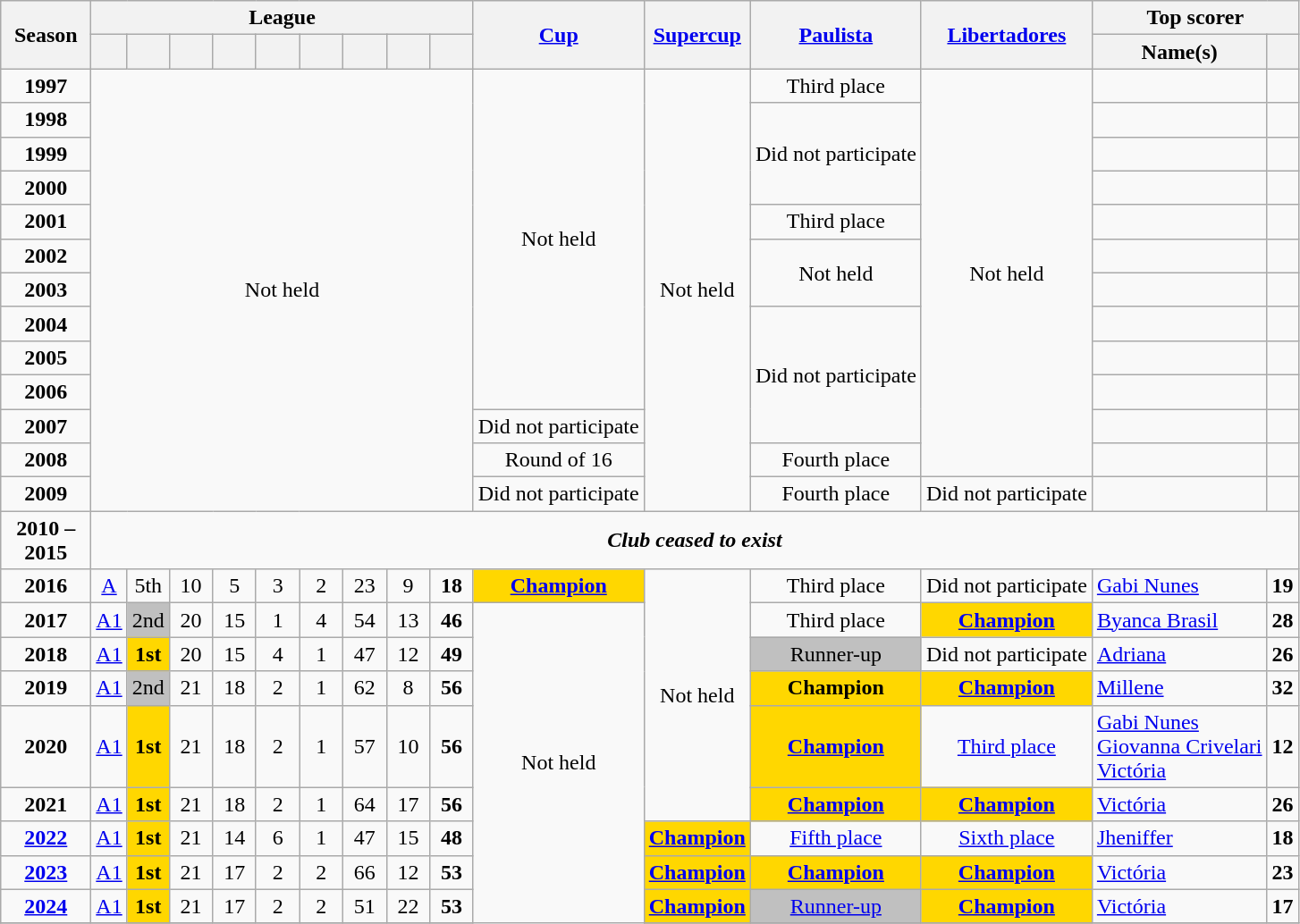<table class="wikitable" style="text-align: center;">
<tr>
<th rowspan=2 width=60>Season</th>
<th colspan="9">League</th>
<th rowspan=2 align=center><a href='#'>Cup</a></th>
<th rowspan="2"><a href='#'>Supercup</a></th>
<th rowspan="2"><a href='#'>Paulista</a></th>
<th rowspan=2 align=center><a href='#'>Libertadores</a></th>
<th colspan=2>Top scorer</th>
</tr>
<tr>
<th></th>
<th></th>
<th width=25></th>
<th width=25></th>
<th width=25></th>
<th width=25></th>
<th width=25></th>
<th width=25></th>
<th width=25></th>
<th>Name(s)</th>
<th></th>
</tr>
<tr>
<td><strong>1997</strong></td>
<td colspan="9" rowspan="13">Not held</td>
<td rowspan="10">Not held</td>
<td rowspan="13">Not held</td>
<td>Third place</td>
<td rowspan="12">Not held</td>
<td></td>
<td></td>
</tr>
<tr>
<td><strong>1998</strong></td>
<td rowspan="3">Did not participate</td>
<td></td>
<td></td>
</tr>
<tr>
<td><strong>1999</strong></td>
<td></td>
<td></td>
</tr>
<tr>
<td><strong>2000</strong></td>
<td></td>
<td></td>
</tr>
<tr>
<td><strong>2001</strong></td>
<td>Third place</td>
<td></td>
<td></td>
</tr>
<tr>
<td><strong>2002</strong></td>
<td rowspan="2">Not held</td>
<td></td>
<td></td>
</tr>
<tr>
<td><strong>2003</strong></td>
<td></td>
<td></td>
</tr>
<tr>
<td><strong>2004</strong></td>
<td rowspan="4">Did not participate</td>
<td></td>
<td></td>
</tr>
<tr>
<td><strong>2005</strong></td>
<td></td>
<td></td>
</tr>
<tr>
<td><strong>2006</strong></td>
<td></td>
<td></td>
</tr>
<tr>
<td><strong>2007</strong></td>
<td>Did not participate</td>
<td></td>
<td></td>
</tr>
<tr>
<td><strong>2008</strong></td>
<td>Round of 16</td>
<td>Fourth place</td>
<td></td>
<td></td>
</tr>
<tr>
<td><strong>2009</strong></td>
<td>Did not participate</td>
<td>Fourth place</td>
<td>Did not participate</td>
<td></td>
<td></td>
</tr>
<tr>
<td><strong>2010 – 2015</strong></td>
<td colspan="15"><strong><em>Club ceased to exist</em></strong></td>
</tr>
<tr>
<td><strong>2016</strong></td>
<td><a href='#'>A</a></td>
<td>5th</td>
<td>10</td>
<td>5</td>
<td>3</td>
<td>2</td>
<td>23</td>
<td>9</td>
<td><strong>18</strong></td>
<td bgcolor=gold><strong><a href='#'>Champion</a></strong></td>
<td rowspan="6">Not held</td>
<td>Third place</td>
<td>Did not participate</td>
<td align="left"> <a href='#'>Gabi Nunes</a></td>
<td><strong>19</strong></td>
</tr>
<tr>
<td><strong>2017</strong></td>
<td><a href='#'>A1</a></td>
<td bgcolor=silver>2nd</td>
<td>20</td>
<td>15</td>
<td>1</td>
<td>4</td>
<td>54</td>
<td>13</td>
<td><strong>46</strong></td>
<td rowspan="9">Not held</td>
<td>Third place</td>
<td bgcolor=gold><strong><a href='#'>Champion</a></strong></td>
<td align="left"> <a href='#'>Byanca Brasil</a></td>
<td><strong>28</strong></td>
</tr>
<tr>
<td><strong>2018</strong></td>
<td><a href='#'>A1</a></td>
<td bgcolor=gold><strong>1st</strong></td>
<td>20</td>
<td>15</td>
<td>4</td>
<td>1</td>
<td>47</td>
<td>12</td>
<td><strong>49</strong></td>
<td bgcolor=silver>Runner-up</td>
<td>Did not participate</td>
<td align="left"> <a href='#'>Adriana</a></td>
<td><strong>26</strong></td>
</tr>
<tr>
<td><strong>2019</strong></td>
<td><a href='#'>A1</a></td>
<td bgcolor=silver>2nd</td>
<td>21</td>
<td>18</td>
<td>2</td>
<td>1</td>
<td>62</td>
<td>8</td>
<td><strong>56</strong></td>
<td bgcolor=gold><strong>Champion</strong></td>
<td bgcolor=gold><strong><a href='#'>Champion</a></strong></td>
<td align="left"> <a href='#'>Millene</a></td>
<td><strong>32</strong></td>
</tr>
<tr>
<td><strong>2020</strong></td>
<td><a href='#'>A1</a></td>
<td bgcolor=gold><strong>1st</strong></td>
<td>21</td>
<td>18</td>
<td>2</td>
<td>1</td>
<td>57</td>
<td>10</td>
<td><strong>56</strong></td>
<td bgcolor=gold><strong><a href='#'>Champion</a></strong></td>
<td><a href='#'>Third place</a></td>
<td align="left"> <a href='#'>Gabi Nunes</a><br> <a href='#'>Giovanna Crivelari</a><br> <a href='#'>Victória</a></td>
<td><strong>12</strong></td>
</tr>
<tr>
<td><strong>2021</strong></td>
<td><a href='#'>A1</a></td>
<td bgcolor=gold><strong>1st</strong></td>
<td>21</td>
<td>18</td>
<td>2</td>
<td>1</td>
<td>64</td>
<td>17</td>
<td><strong>56</strong></td>
<td bgcolor=gold><strong><a href='#'>Champion</a></strong></td>
<td bgcolor=gold><strong><a href='#'>Champion</a></strong></td>
<td align="left"> <a href='#'>Victória</a></td>
<td><strong>26</strong></td>
</tr>
<tr>
<td><strong><a href='#'>2022</a></strong></td>
<td><a href='#'>A1</a></td>
<td bgcolor=gold><strong>1st</strong></td>
<td>21</td>
<td>14</td>
<td>6</td>
<td>1</td>
<td>47</td>
<td>15</td>
<td><strong>48</strong></td>
<td bgcolor=gold><strong><a href='#'>Champion</a></strong></td>
<td><a href='#'>Fifth place</a></td>
<td><a href='#'>Sixth place</a></td>
<td align="left"> <a href='#'>Jheniffer</a></td>
<td><strong>18</strong></td>
</tr>
<tr>
<td><strong><a href='#'>2023</a></strong></td>
<td><a href='#'>A1</a></td>
<td bgcolor=gold><strong>1st</strong></td>
<td>21</td>
<td>17</td>
<td>2</td>
<td>2</td>
<td>66</td>
<td>12</td>
<td><strong>53</strong></td>
<td bgcolor=gold><strong><a href='#'>Champion</a></strong></td>
<td bgcolor=gold><strong><a href='#'>Champion</a></strong></td>
<td bgcolor=gold><strong><a href='#'>Champion</a></strong></td>
<td align="left"> <a href='#'>Victória</a></td>
<td><strong>23</strong></td>
</tr>
<tr>
<td><strong><a href='#'>2024</a></strong></td>
<td><a href='#'>A1</a></td>
<td bgcolor=gold><strong>1st</strong></td>
<td>21</td>
<td>17</td>
<td>2</td>
<td>2</td>
<td>51</td>
<td>22</td>
<td><strong>53</strong></td>
<td bgcolor=gold><strong><a href='#'>Champion</a></strong></td>
<td bgcolor=silver><a href='#'>Runner-up</a></td>
<td bgcolor=gold><strong><a href='#'>Champion</a></strong></td>
<td align="left"> <a href='#'>Victória</a></td>
<td><strong>17</strong></td>
</tr>
<tr>
</tr>
</table>
